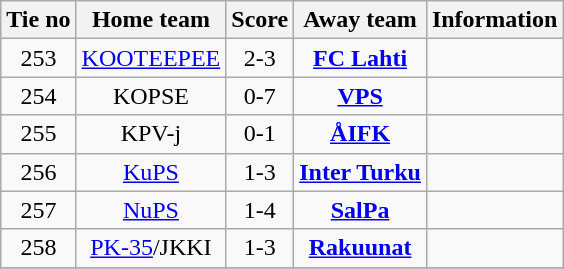<table class="wikitable" style="text-align:center">
<tr>
<th style= width="40px">Tie no</th>
<th style= width="150px">Home team</th>
<th style= width="60px">Score</th>
<th style= width="150px">Away team</th>
<th style= width="30px">Information</th>
</tr>
<tr>
<td>253</td>
<td><a href='#'>KOOTEEPEE</a></td>
<td>2-3</td>
<td><strong><a href='#'>FC Lahti</a></strong></td>
<td></td>
</tr>
<tr>
<td>254</td>
<td>KOPSE</td>
<td>0-7</td>
<td><strong><a href='#'>VPS</a></strong></td>
<td></td>
</tr>
<tr>
<td>255</td>
<td>KPV-j</td>
<td>0-1</td>
<td><strong><a href='#'>ÅIFK</a></strong></td>
<td></td>
</tr>
<tr>
<td>256</td>
<td><a href='#'>KuPS</a></td>
<td>1-3</td>
<td><strong><a href='#'>Inter Turku</a></strong></td>
<td></td>
</tr>
<tr>
<td>257</td>
<td><a href='#'>NuPS</a></td>
<td>1-4</td>
<td><strong><a href='#'>SalPa</a></strong></td>
<td></td>
</tr>
<tr>
<td>258</td>
<td><a href='#'>PK-35</a>/JKKI</td>
<td>1-3</td>
<td><strong><a href='#'>Rakuunat</a></strong></td>
<td></td>
</tr>
<tr>
</tr>
</table>
